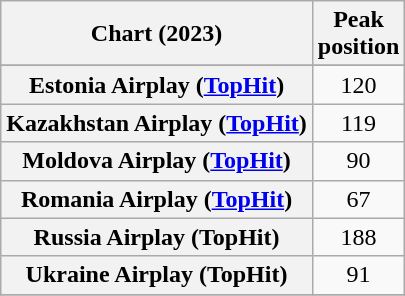<table class="wikitable sortable plainrowheaders" style="text-align:center">
<tr>
<th scope="col">Chart (2023)</th>
<th scope="col">Peak<br>position</th>
</tr>
<tr>
</tr>
<tr>
<th scope="row">Estonia Airplay (<a href='#'>TopHit</a>)</th>
<td>120</td>
</tr>
<tr>
<th scope="row">Kazakhstan Airplay (<a href='#'>TopHit</a>)</th>
<td>119</td>
</tr>
<tr>
<th scope="row">Moldova Airplay (<a href='#'>TopHit</a>)</th>
<td>90</td>
</tr>
<tr>
<th scope="row">Romania Airplay (<a href='#'>TopHit</a>)</th>
<td>67</td>
</tr>
<tr>
<th scope="row">Russia Airplay (TopHit)</th>
<td>188</td>
</tr>
<tr>
<th scope="row">Ukraine Airplay (TopHit)</th>
<td>91</td>
</tr>
<tr>
</tr>
</table>
